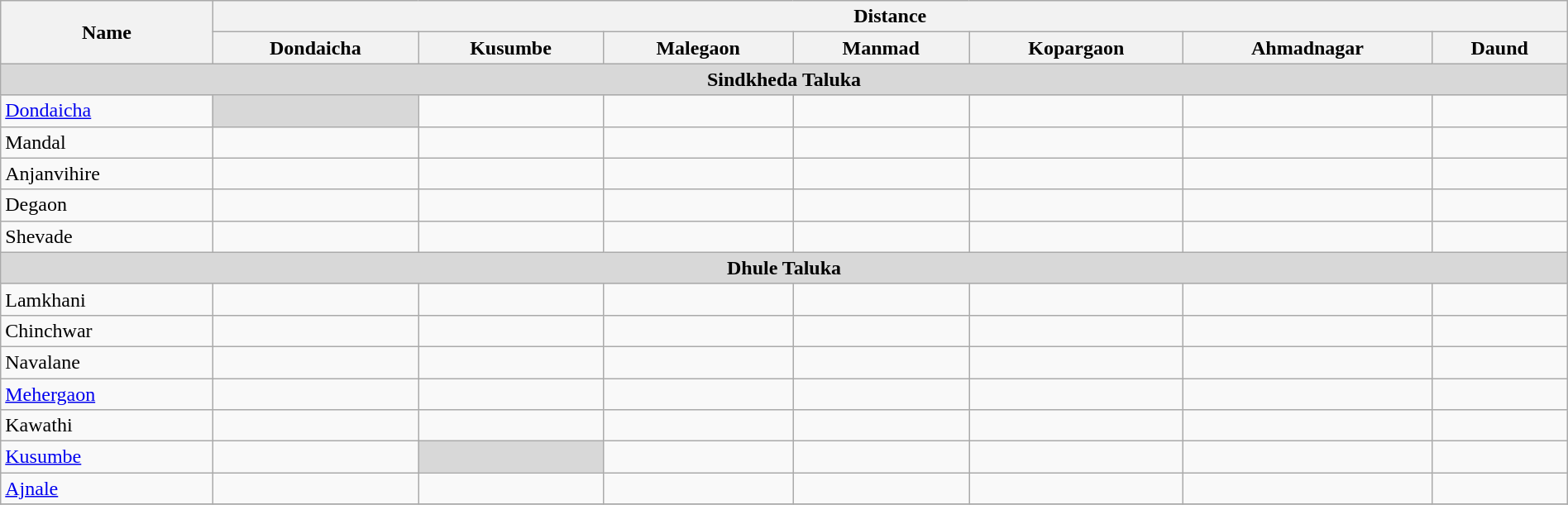<table class="wikitable" border="1" width="100%">
<tr>
<th rowspan="2">Name</th>
<th colspan="7">Distance</th>
</tr>
<tr>
<th>Dondaicha</th>
<th>Kusumbe</th>
<th>Malegaon</th>
<th>Manmad</th>
<th>Kopargaon</th>
<th>Ahmadnagar</th>
<th>Daund</th>
</tr>
<tr>
<td colspan="8" align="center" style="background:#D8D8D8; font-weight:bold;">Sindkheda Taluka</td>
</tr>
<tr>
<td><a href='#'>Dondaicha</a></td>
<td style="background:#D8D8D8; font-weight:bold;"></td>
<td></td>
<td></td>
<td></td>
<td></td>
<td></td>
<td></td>
</tr>
<tr>
<td>Mandal</td>
<td></td>
<td></td>
<td></td>
<td></td>
<td></td>
<td></td>
<td></td>
</tr>
<tr>
<td>Anjanvihire</td>
<td></td>
<td></td>
<td></td>
<td></td>
<td></td>
<td></td>
<td></td>
</tr>
<tr>
<td>Degaon</td>
<td></td>
<td></td>
<td></td>
<td></td>
<td></td>
<td></td>
<td></td>
</tr>
<tr>
<td>Shevade</td>
<td></td>
<td></td>
<td></td>
<td></td>
<td></td>
<td></td>
<td></td>
</tr>
<tr>
<td colspan="8" align="center" style="background:#D8D8D8; font-weight:bold;">Dhule Taluka</td>
</tr>
<tr>
<td>Lamkhani</td>
<td></td>
<td></td>
<td></td>
<td></td>
<td></td>
<td></td>
<td></td>
</tr>
<tr>
<td>Chinchwar</td>
<td></td>
<td></td>
<td></td>
<td></td>
<td></td>
<td></td>
<td></td>
</tr>
<tr>
<td>Navalane</td>
<td></td>
<td></td>
<td></td>
<td></td>
<td></td>
<td></td>
<td></td>
</tr>
<tr>
<td><a href='#'>Mehergaon</a></td>
<td></td>
<td></td>
<td></td>
<td></td>
<td></td>
<td></td>
<td></td>
</tr>
<tr>
<td>Kawathi</td>
<td></td>
<td></td>
<td></td>
<td></td>
<td></td>
<td></td>
<td></td>
</tr>
<tr>
<td><a href='#'>Kusumbe</a></td>
<td></td>
<td style="background:#D8D8D8; font-weight:bold;"></td>
<td></td>
<td></td>
<td></td>
<td></td>
<td></td>
</tr>
<tr>
<td><a href='#'>Ajnale</a></td>
<td></td>
<td></td>
<td></td>
<td></td>
<td></td>
<td></td>
<td></td>
</tr>
<tr>
</tr>
</table>
